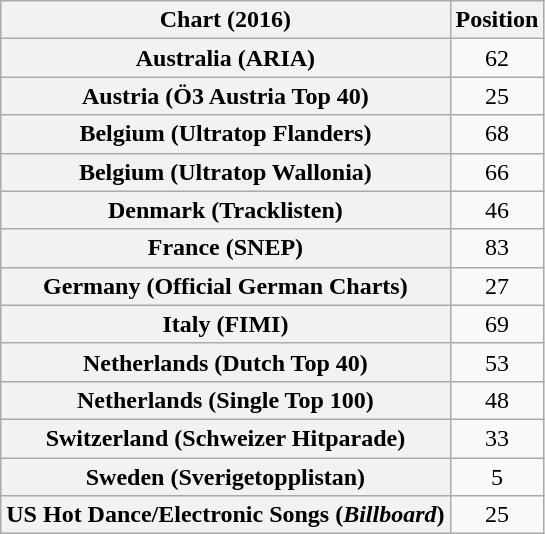<table class="wikitable sortable plainrowheaders" style="text-align:center">
<tr>
<th scope="col">Chart (2016)</th>
<th scope="col">Position</th>
</tr>
<tr>
<th scope="row">Australia (ARIA)</th>
<td>62</td>
</tr>
<tr>
<th scope="row">Austria (Ö3 Austria Top 40)</th>
<td>25</td>
</tr>
<tr>
<th scope="row">Belgium (Ultratop Flanders)</th>
<td>68</td>
</tr>
<tr>
<th scope="row">Belgium (Ultratop Wallonia)</th>
<td>66</td>
</tr>
<tr>
<th scope="row">Denmark (Tracklisten)</th>
<td>46</td>
</tr>
<tr>
<th scope="row">France (SNEP)</th>
<td>83</td>
</tr>
<tr>
<th scope="row">Germany (Official German Charts)</th>
<td>27</td>
</tr>
<tr>
<th scope="row">Italy (FIMI)</th>
<td>69</td>
</tr>
<tr>
<th scope="row">Netherlands (Dutch Top 40)</th>
<td>53</td>
</tr>
<tr>
<th scope="row">Netherlands (Single Top 100)</th>
<td>48</td>
</tr>
<tr>
<th scope="row">Switzerland (Schweizer Hitparade)</th>
<td>33</td>
</tr>
<tr>
<th scope="row">Sweden (Sverigetopplistan)</th>
<td>5</td>
</tr>
<tr>
<th scope="row">US Hot Dance/Electronic Songs (<em>Billboard</em>)</th>
<td>25</td>
</tr>
</table>
